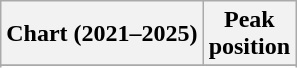<table class="wikitable sortable plainrowheaders" style="text-align:center">
<tr>
<th scope="col">Chart (2021–2025)</th>
<th scope="col">Peak<br>position</th>
</tr>
<tr>
</tr>
<tr>
</tr>
<tr>
</tr>
</table>
